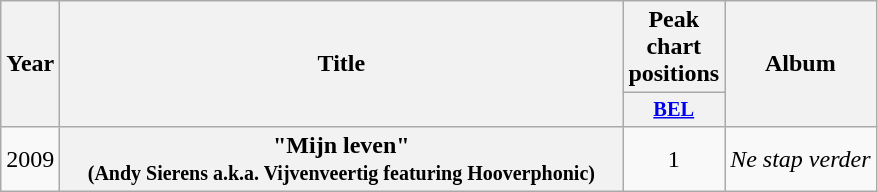<table class="wikitable plainrowheaders" style="text-align:center;">
<tr>
<th scope="col" rowspan="2" style="width:1em;">Year</th>
<th scope="col" rowspan="2" style="width:23em;">Title</th>
<th scope="col" colspan="1">Peak chart positions</th>
<th scope="col" rowspan="2">Album</th>
</tr>
<tr>
<th scope="col" style="width:3em;font-size:85%;"><a href='#'>BEL</a><br></th>
</tr>
<tr>
<td>2009</td>
<th scope="row">"Mijn leven"<br><small>(Andy Sierens a.k.a. Vijvenveertig featuring Hooverphonic)</small></th>
<td>1</td>
<td><em>Ne stap verder</em></td>
</tr>
</table>
